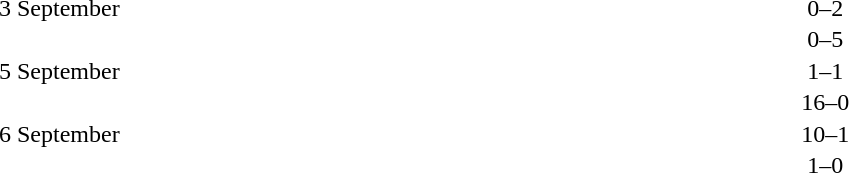<table cellspacing=1 width=70%>
<tr>
<th width=25%></th>
<th width=30%></th>
<th width=15%></th>
<th width=30%></th>
</tr>
<tr>
<td>3 September</td>
<td align=right></td>
<td align=center>0–2</td>
<td></td>
</tr>
<tr>
<td></td>
<td align=right></td>
<td align=center>0–5</td>
<td></td>
</tr>
<tr>
<td>5 September</td>
<td align=right></td>
<td align=center>1–1</td>
<td></td>
</tr>
<tr>
<td></td>
<td align=right></td>
<td align=center>16–0</td>
<td></td>
</tr>
<tr>
<td>6 September</td>
<td align=right></td>
<td align=center>10–1</td>
<td></td>
</tr>
<tr>
<td></td>
<td align=right></td>
<td align=center>1–0</td>
<td></td>
</tr>
</table>
